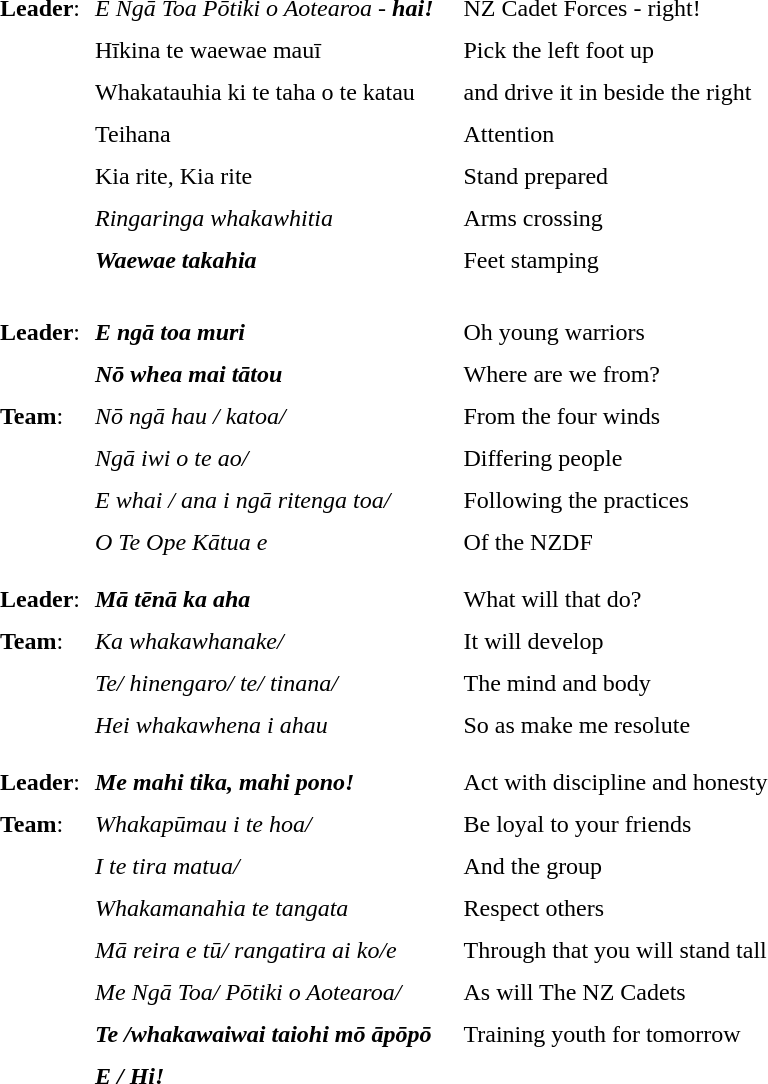<table border="0" cellpadding="4" cellspacing="2" style="margin-left:3em">
<tr>
<td><strong>Leader</strong>:</td>
<td><em>E Ngā Toa Pōtiki o Aotearoa - <strong>hai!<strong><em></td>
<td></td>
<td>NZ Cadet Forces - </strong>right!<strong></td>
</tr>
<tr>
<td></td>
<td></em>Hīkina te waewae mauī<em></td>
<td></td>
<td>Pick the left foot up</td>
</tr>
<tr>
<td></td>
<td></em>Whakatauhia ki te taha o te katau<em></td>
<td></td>
<td>and drive it in beside the right</td>
</tr>
<tr>
<td></td>
<td></em></strong>Teihana<strong><em></td>
<td></td>
<td></strong>Attention<strong></td>
</tr>
<tr>
<td></td>
<td></em>Kia rite, </strong>Kia rite</em></strong></td>
<td></td>
<td>Stand prepared</td>
</tr>
<tr>
<td></td>
<td><em>Ringaringa whakawhitia</em></td>
<td></td>
<td>Arms crossing</td>
</tr>
<tr>
<td></td>
<td><strong><em>Waewae takahia</em></strong></td>
<td></td>
<td>Feet stamping</td>
</tr>
<tr>
<td></td>
<td></td>
<td></td>
<td></td>
</tr>
<tr>
<td></td>
<td></td>
<td></td>
<td></td>
</tr>
<tr>
<td><strong>Leader</strong>:</td>
<td><strong><em>E ngā toa muri</em></strong></td>
<td></td>
<td>Oh young warriors</td>
</tr>
<tr>
<td></td>
<td><strong><em>Nō whea mai tātou</em></strong></td>
<td></td>
<td>Where are we from?</td>
</tr>
<tr>
<td><strong>Team</strong>:</td>
<td><em>Nō ngā hau / katoa/</em></td>
<td></td>
<td>From the four winds</td>
</tr>
<tr>
<td></td>
<td><em>Ngā iwi o te ao/</em></td>
<td></td>
<td>Differing people</td>
</tr>
<tr>
<td></td>
<td><em>E whai / ana i ngā ritenga toa/</em></td>
<td></td>
<td>Following the practices</td>
</tr>
<tr>
<td></td>
<td><em>O Te Ope Kātua e</em></td>
<td></td>
<td>Of the NZDF</td>
</tr>
<tr>
<td></td>
<td></td>
<td></td>
<td></td>
</tr>
<tr>
<td><strong>Leader</strong>:</td>
<td><strong><em>Mā tēnā ka aha</em></strong></td>
<td></td>
<td>What will that do?</td>
</tr>
<tr>
<td><strong>Team</strong>:</td>
<td><em>Ka whakawhanake/</em></td>
<td></td>
<td>It will develop</td>
</tr>
<tr>
<td></td>
<td><em>Te/ hinengaro/ te/ tinana/</em></td>
<td></td>
<td>The mind and body</td>
</tr>
<tr>
<td></td>
<td><em>Hei whakawhena i ahau</em></td>
<td></td>
<td>So as make me resolute</td>
</tr>
<tr>
<td></td>
<td></td>
<td></td>
<td></td>
</tr>
<tr>
<td><strong>Leader</strong>:</td>
<td><strong><em>Me mahi tika, mahi pono!</em></strong></td>
<td></td>
<td>Act with discipline and honesty</td>
</tr>
<tr>
<td><strong>Team</strong>:</td>
<td><em>Whakapūmau i te hoa/</em></td>
<td></td>
<td>Be loyal to your friends</td>
</tr>
<tr>
<td></td>
<td><em>I te tira matua/</em></td>
<td></td>
<td>And the group</td>
</tr>
<tr>
<td></td>
<td><em>Whakamanahia te tangata</em></td>
<td></td>
<td>Respect others</td>
</tr>
<tr>
<td></td>
<td><em>Mā reira e tū/ rangatira ai ko/e</em></td>
<td></td>
<td>Through that you will stand tall</td>
</tr>
<tr>
<td></td>
<td><em>Me Ngā Toa/ Pōtiki o Aotearoa/</em></td>
<td></td>
<td>As will The NZ Cadets</td>
</tr>
<tr>
<td></td>
<td><strong><em>Te /whakawaiwai taiohi mō āpōpō</em></strong></td>
<td></td>
<td>Training youth for tomorrow</td>
</tr>
<tr>
<td></td>
<td><strong><em>E / Hi!</em></strong></td>
<td></td>
<td></td>
</tr>
</table>
